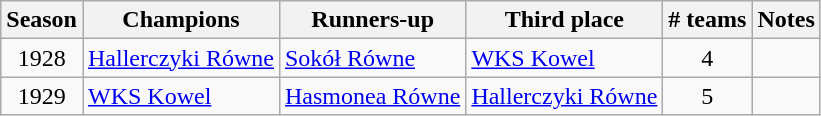<table class="wikitable">
<tr>
<th>Season</th>
<th>Champions</th>
<th>Runners-up</th>
<th>Third place</th>
<th># teams</th>
<th>Notes</th>
</tr>
<tr>
<td align=center>1928</td>
<td><a href='#'>Hallerczyki Równe</a></td>
<td><a href='#'>Sokół Równe</a></td>
<td><a href='#'>WKS Kowel</a></td>
<td align=center>4</td>
<td></td>
</tr>
<tr>
<td align=center>1929</td>
<td><a href='#'>WKS Kowel</a></td>
<td><a href='#'>Hasmonea Równe</a></td>
<td><a href='#'>Hallerczyki Równe</a></td>
<td align=center>5</td>
<td></td>
</tr>
</table>
